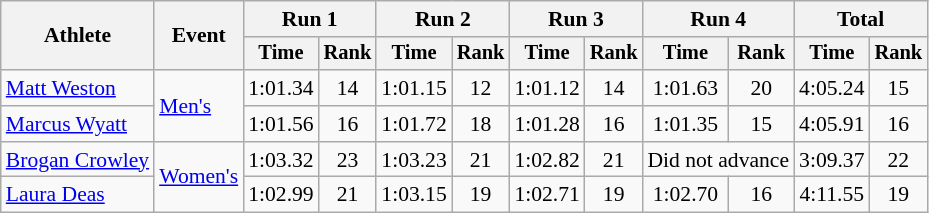<table class=wikitable style=font-size:90%;text-align:center>
<tr>
<th rowspan=2>Athlete</th>
<th rowspan=2>Event</th>
<th colspan=2>Run 1</th>
<th colspan=2>Run 2</th>
<th colspan=2>Run 3</th>
<th colspan=2>Run 4</th>
<th colspan=2>Total</th>
</tr>
<tr style=font-size:95%>
<th>Time</th>
<th>Rank</th>
<th>Time</th>
<th>Rank</th>
<th>Time</th>
<th>Rank</th>
<th>Time</th>
<th>Rank</th>
<th>Time</th>
<th>Rank</th>
</tr>
<tr>
<td align=left><a href='#'>Matt Weston</a></td>
<td align=left rowspan=2><a href='#'>Men's</a></td>
<td>1:01.34</td>
<td>14</td>
<td>1:01.15</td>
<td>12</td>
<td>1:01.12</td>
<td>14</td>
<td>1:01.63</td>
<td>20</td>
<td>4:05.24</td>
<td>15</td>
</tr>
<tr>
<td align=left><a href='#'>Marcus Wyatt</a></td>
<td>1:01.56</td>
<td>16</td>
<td>1:01.72</td>
<td>18</td>
<td>1:01.28</td>
<td>16</td>
<td>1:01.35</td>
<td>15</td>
<td>4:05.91</td>
<td>16</td>
</tr>
<tr>
<td align=left><a href='#'>Brogan Crowley</a></td>
<td align=left rowspan=2><a href='#'>Women's</a></td>
<td>1:03.32</td>
<td>23</td>
<td>1:03.23</td>
<td>21</td>
<td>1:02.82</td>
<td>21</td>
<td colspan="2">Did not advance</td>
<td>3:09.37</td>
<td>22</td>
</tr>
<tr>
<td align=left><a href='#'>Laura Deas</a></td>
<td>1:02.99</td>
<td>21</td>
<td>1:03.15</td>
<td>19</td>
<td>1:02.71</td>
<td>19</td>
<td>1:02.70</td>
<td>16</td>
<td>4:11.55</td>
<td>19</td>
</tr>
</table>
